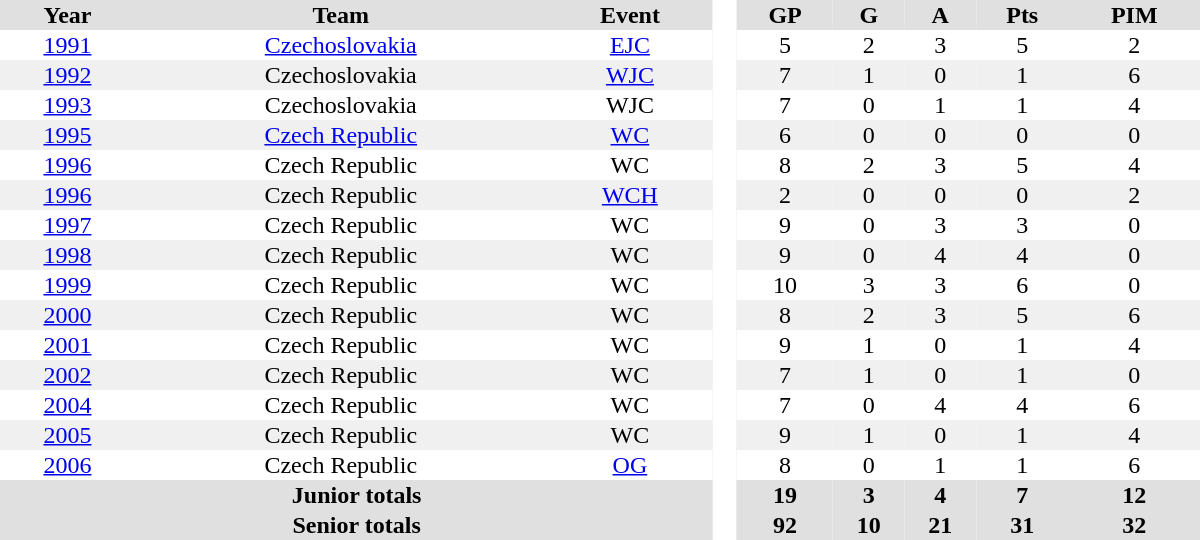<table border="0" cellpadding="1" cellspacing="0" style="text-align:center; width:50em">
<tr ALIGN="center" bgcolor="#e0e0e0">
<th>Year</th>
<th>Team</th>
<th>Event</th>
<th ALIGN="center" rowspan="99" bgcolor="#ffffff"> </th>
<th>GP</th>
<th>G</th>
<th>A</th>
<th>Pts</th>
<th>PIM</th>
</tr>
<tr>
<td><a href='#'>1991</a></td>
<td><a href='#'>Czechoslovakia</a></td>
<td><a href='#'>EJC</a></td>
<td>5</td>
<td>2</td>
<td>3</td>
<td>5</td>
<td>2</td>
</tr>
<tr bgcolor="#f0f0f0">
<td><a href='#'>1992</a></td>
<td>Czechoslovakia</td>
<td><a href='#'>WJC</a></td>
<td>7</td>
<td>1</td>
<td>0</td>
<td>1</td>
<td>6</td>
</tr>
<tr>
<td><a href='#'>1993</a></td>
<td>Czechoslovakia</td>
<td>WJC</td>
<td>7</td>
<td>0</td>
<td>1</td>
<td>1</td>
<td>4</td>
</tr>
<tr bgcolor="#f0f0f0">
<td><a href='#'>1995</a></td>
<td><a href='#'>Czech Republic</a></td>
<td><a href='#'>WC</a></td>
<td>6</td>
<td>0</td>
<td>0</td>
<td>0</td>
<td>0</td>
</tr>
<tr>
<td><a href='#'>1996</a></td>
<td>Czech Republic</td>
<td>WC</td>
<td>8</td>
<td>2</td>
<td>3</td>
<td>5</td>
<td>4</td>
</tr>
<tr bgcolor="#f0f0f0">
<td><a href='#'>1996</a></td>
<td>Czech Republic</td>
<td><a href='#'>WCH</a></td>
<td>2</td>
<td>0</td>
<td>0</td>
<td>0</td>
<td>2</td>
</tr>
<tr>
<td><a href='#'>1997</a></td>
<td>Czech Republic</td>
<td>WC</td>
<td>9</td>
<td>0</td>
<td>3</td>
<td>3</td>
<td>0</td>
</tr>
<tr bgcolor="#f0f0f0">
<td><a href='#'>1998</a></td>
<td>Czech Republic</td>
<td>WC</td>
<td>9</td>
<td>0</td>
<td>4</td>
<td>4</td>
<td>0</td>
</tr>
<tr>
<td><a href='#'>1999</a></td>
<td>Czech Republic</td>
<td>WC</td>
<td>10</td>
<td>3</td>
<td>3</td>
<td>6</td>
<td>0</td>
</tr>
<tr bgcolor="#f0f0f0">
<td><a href='#'>2000</a></td>
<td>Czech Republic</td>
<td>WC</td>
<td>8</td>
<td>2</td>
<td>3</td>
<td>5</td>
<td>6</td>
</tr>
<tr>
<td><a href='#'>2001</a></td>
<td>Czech Republic</td>
<td>WC</td>
<td>9</td>
<td>1</td>
<td>0</td>
<td>1</td>
<td>4</td>
</tr>
<tr bgcolor="#f0f0f0">
<td><a href='#'>2002</a></td>
<td>Czech Republic</td>
<td>WC</td>
<td>7</td>
<td>1</td>
<td>0</td>
<td>1</td>
<td>0</td>
</tr>
<tr>
<td><a href='#'>2004</a></td>
<td>Czech Republic</td>
<td>WC</td>
<td>7</td>
<td>0</td>
<td>4</td>
<td>4</td>
<td>6</td>
</tr>
<tr bgcolor="#f0f0f0">
<td><a href='#'>2005</a></td>
<td>Czech Republic</td>
<td>WC</td>
<td>9</td>
<td>1</td>
<td>0</td>
<td>1</td>
<td>4</td>
</tr>
<tr>
<td><a href='#'>2006</a></td>
<td>Czech Republic</td>
<td><a href='#'>OG</a></td>
<td>8</td>
<td>0</td>
<td>1</td>
<td>1</td>
<td>6</td>
</tr>
<tr bgcolor="#e0e0e0">
<th colspan=3>Junior totals</th>
<th>19</th>
<th>3</th>
<th>4</th>
<th>7</th>
<th>12</th>
</tr>
<tr bgcolor="#e0e0e0">
<th colspan=3>Senior totals</th>
<th>92</th>
<th>10</th>
<th>21</th>
<th>31</th>
<th>32</th>
</tr>
</table>
